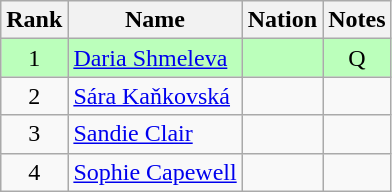<table class="wikitable sortable" style="text-align:center">
<tr>
<th>Rank</th>
<th>Name</th>
<th>Nation</th>
<th>Notes</th>
</tr>
<tr bgcolor=bbffbb>
<td>1</td>
<td align=left><a href='#'>Daria Shmeleva</a></td>
<td align=left></td>
<td>Q</td>
</tr>
<tr>
<td>2</td>
<td align=left><a href='#'>Sára Kaňkovská</a></td>
<td align=left></td>
<td></td>
</tr>
<tr>
<td>3</td>
<td align=left><a href='#'>Sandie Clair</a></td>
<td align=left></td>
<td></td>
</tr>
<tr>
<td>4</td>
<td align=left><a href='#'>Sophie Capewell</a></td>
<td align=left></td>
<td></td>
</tr>
</table>
